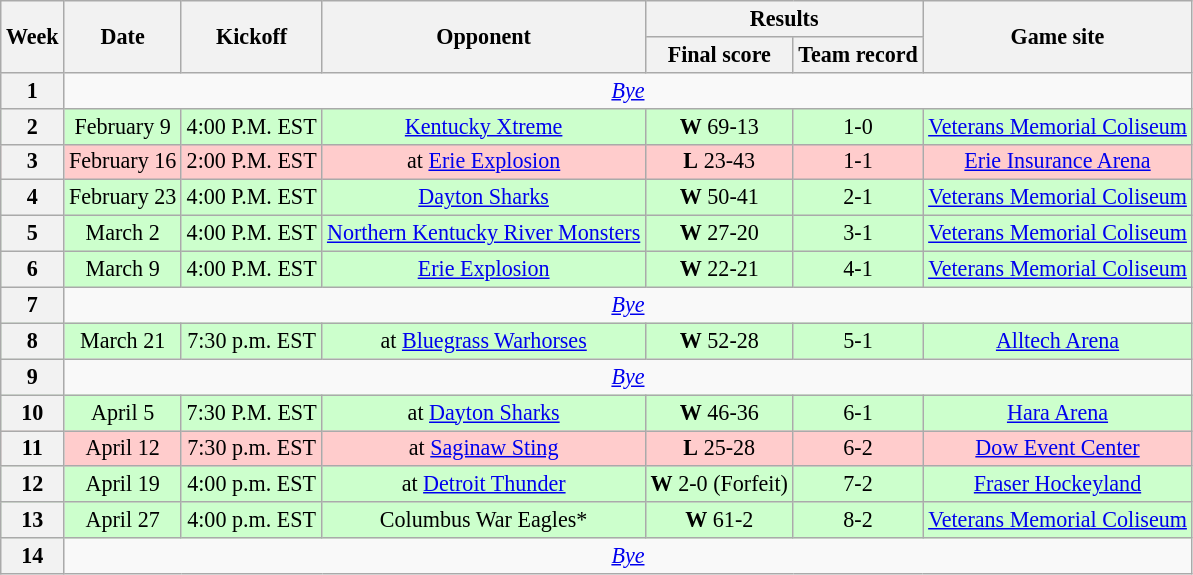<table class="wikitable" style="font-size: 92%;" "align=center">
<tr>
<th rowspan="2">Week</th>
<th rowspan="2">Date</th>
<th rowspan="2">Kickoff</th>
<th rowspan="2">Opponent</th>
<th colspan="2">Results</th>
<th rowspan="2">Game site</th>
</tr>
<tr>
<th>Final score</th>
<th>Team record</th>
</tr>
<tr style=>
<th>1</th>
<td colspan="8" style="text-align:center;"><em><a href='#'>Bye</a></em></td>
</tr>
<tr style="background:#cfc">
<th>2</th>
<td style="text-align:center;">February 9</td>
<td style="text-align:center;">4:00 P.M. EST</td>
<td style="text-align:center;"><a href='#'>Kentucky Xtreme</a></td>
<td style="text-align:center;"><strong>W</strong> 69-13</td>
<td style="text-align:center;">1-0</td>
<td style="text-align:center;"><a href='#'>Veterans Memorial Coliseum</a></td>
</tr>
<tr style="background:#fcc">
<th>3</th>
<td style="text-align:center;">February 16</td>
<td style="text-align:center;">2:00 P.M. EST</td>
<td style="text-align:center;">at <a href='#'>Erie Explosion</a></td>
<td style="text-align:center;"><strong>L</strong> 23-43</td>
<td style="text-align:center;">1-1</td>
<td style="text-align:center;"><a href='#'>Erie Insurance Arena</a></td>
</tr>
<tr style="background:#cfc">
<th>4</th>
<td style="text-align:center;">February 23</td>
<td style="text-align:center;">4:00 P.M. EST</td>
<td style="text-align:center;"><a href='#'>Dayton Sharks</a></td>
<td style="text-align:center;"><strong>W</strong> 50-41</td>
<td style="text-align:center;">2-1</td>
<td style="text-align:center;"><a href='#'>Veterans Memorial Coliseum</a></td>
</tr>
<tr style="background:#cfc">
<th>5</th>
<td style="text-align:center;">March 2</td>
<td style="text-align:center;">4:00 P.M. EST</td>
<td style="text-align:center;"><a href='#'>Northern Kentucky River Monsters</a></td>
<td style="text-align:center;"><strong>W</strong> 27-20</td>
<td style="text-align:center;">3-1</td>
<td style="text-align:center;"><a href='#'>Veterans Memorial Coliseum</a></td>
</tr>
<tr style="background:#cfc">
<th>6</th>
<td style="text-align:center;">March 9</td>
<td style="text-align:center;">4:00 P.M. EST</td>
<td style="text-align:center;"><a href='#'>Erie Explosion</a></td>
<td style="text-align:center;"><strong>W</strong> 22-21</td>
<td style="text-align:center;">4-1</td>
<td style="text-align:center;"><a href='#'>Veterans Memorial Coliseum</a></td>
</tr>
<tr style=>
<th>7</th>
<td colspan="8" style="text-align:center;"><em><a href='#'>Bye</a></em></td>
</tr>
<tr style="background:#cfc">
<th>8</th>
<td style="text-align:center;">March 21</td>
<td style="text-align:center;">7:30 p.m. EST</td>
<td style="text-align:center;">at <a href='#'>Bluegrass Warhorses</a></td>
<td style="text-align:center;"><strong>W</strong> 52-28</td>
<td style="text-align:center;">5-1</td>
<td style="text-align:center;"><a href='#'>Alltech Arena</a></td>
</tr>
<tr style=>
<th>9</th>
<td colspan="8" style="text-align:center;"><em><a href='#'>Bye</a></em></td>
</tr>
<tr style="background:#cfc">
<th>10</th>
<td style="text-align:center;">April 5</td>
<td style="text-align:center;">7:30 P.M. EST</td>
<td style="text-align:center;">at <a href='#'>Dayton Sharks</a></td>
<td style="text-align:center;"><strong>W</strong> 46-36</td>
<td style="text-align:center;">6-1</td>
<td style="text-align:center;"><a href='#'>Hara Arena</a></td>
</tr>
<tr style="background:#fcc">
<th>11</th>
<td style="text-align:center;">April 12</td>
<td style="text-align:center;">7:30 p.m. EST</td>
<td style="text-align:center;">at <a href='#'>Saginaw Sting</a></td>
<td style="text-align:center;"><strong>L</strong> 25-28</td>
<td style="text-align:center;">6-2</td>
<td style="text-align:center;"><a href='#'>Dow Event Center</a></td>
</tr>
<tr style="background:#cfc">
<th>12</th>
<td style="text-align:center;">April 19</td>
<td style="text-align:center;">4:00 p.m. EST</td>
<td style="text-align:center;">at <a href='#'>Detroit Thunder</a></td>
<td style="text-align:center;"><strong>W</strong> 2-0 (Forfeit)</td>
<td style="text-align:center;">7-2</td>
<td style="text-align:center;"><a href='#'>Fraser Hockeyland</a></td>
</tr>
<tr style="background:#cfc">
<th>13</th>
<td style="text-align:center;">April 27</td>
<td style="text-align:center;">4:00 p.m. EST</td>
<td style="text-align:center;">Columbus War Eagles*</td>
<td style="text-align:center;"><strong>W</strong> 61-2</td>
<td style="text-align:center;">8-2</td>
<td style="text-align:center;"><a href='#'>Veterans Memorial Coliseum</a></td>
</tr>
<tr style=>
<th>14</th>
<td colspan="8" style="text-align:center;"><em><a href='#'>Bye</a></em></td>
</tr>
</table>
